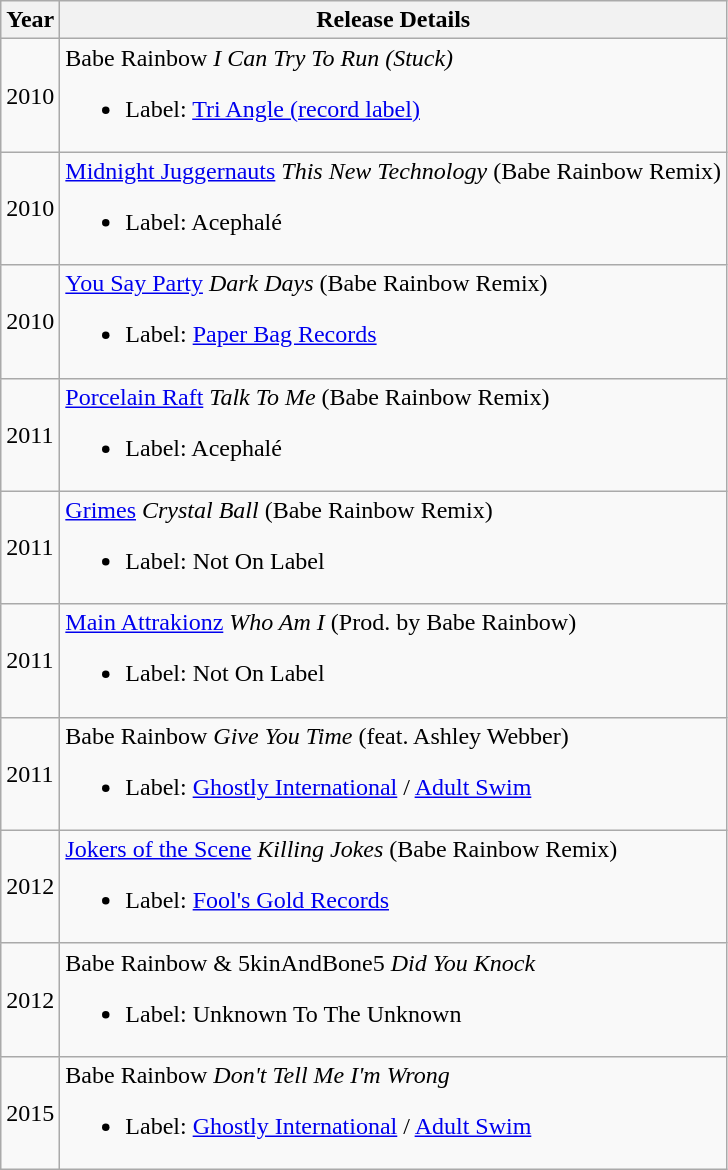<table class="wikitable sortable">
<tr>
<th>Year</th>
<th>Release Details</th>
</tr>
<tr>
<td>2010</td>
<td>Babe Rainbow <em>I Can Try To Run (Stuck)</em><br><ul><li>Label: <a href='#'>Tri Angle (record label)</a></li></ul></td>
</tr>
<tr>
<td>2010</td>
<td><a href='#'>Midnight Juggernauts</a> <em>This New Technology</em> (Babe Rainbow Remix)<br><ul><li>Label: Acephalé</li></ul></td>
</tr>
<tr>
<td>2010</td>
<td><a href='#'>You Say Party</a> <em>Dark Days</em> (Babe Rainbow Remix)<br><ul><li>Label: <a href='#'>Paper Bag Records</a></li></ul></td>
</tr>
<tr>
<td>2011</td>
<td><a href='#'>Porcelain Raft</a> <em>Talk To Me</em> (Babe Rainbow Remix)<br><ul><li>Label: Acephalé</li></ul></td>
</tr>
<tr>
<td>2011</td>
<td><a href='#'>Grimes</a> <em>Crystal Ball</em> (Babe Rainbow Remix)<br><ul><li>Label: Not On Label</li></ul></td>
</tr>
<tr>
<td>2011</td>
<td><a href='#'>Main Attrakionz</a> <em>Who Am I</em> (Prod. by Babe Rainbow)<br><ul><li>Label: Not On Label</li></ul></td>
</tr>
<tr>
<td>2011</td>
<td>Babe Rainbow <em>Give You Time</em> (feat. Ashley Webber)<br><ul><li>Label: <a href='#'>Ghostly International</a> / <a href='#'>Adult Swim</a></li></ul></td>
</tr>
<tr>
<td>2012</td>
<td><a href='#'>Jokers of the Scene</a> <em>Killing Jokes</em> (Babe Rainbow Remix)<br><ul><li>Label: <a href='#'>Fool's Gold Records</a></li></ul></td>
</tr>
<tr>
<td>2012</td>
<td>Babe Rainbow & 5kinAndBone5 <em>Did You Knock</em><br><ul><li>Label: Unknown To The Unknown</li></ul></td>
</tr>
<tr>
<td>2015</td>
<td>Babe Rainbow <em>Don't Tell Me I'm Wrong</em><br><ul><li>Label: <a href='#'>Ghostly International</a> / <a href='#'>Adult Swim</a></li></ul></td>
</tr>
</table>
